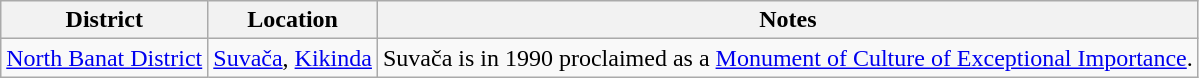<table class="wikitable">
<tr>
<th>District</th>
<th>Location</th>
<th>Notes</th>
</tr>
<tr>
<td><a href='#'>North Banat District</a></td>
<td><a href='#'>Suvača</a>, <a href='#'>Kikinda</a></td>
<td>Suvača is in 1990 proclaimed as a <a href='#'>Monument of Culture of Exceptional Importance</a>.</td>
</tr>
</table>
